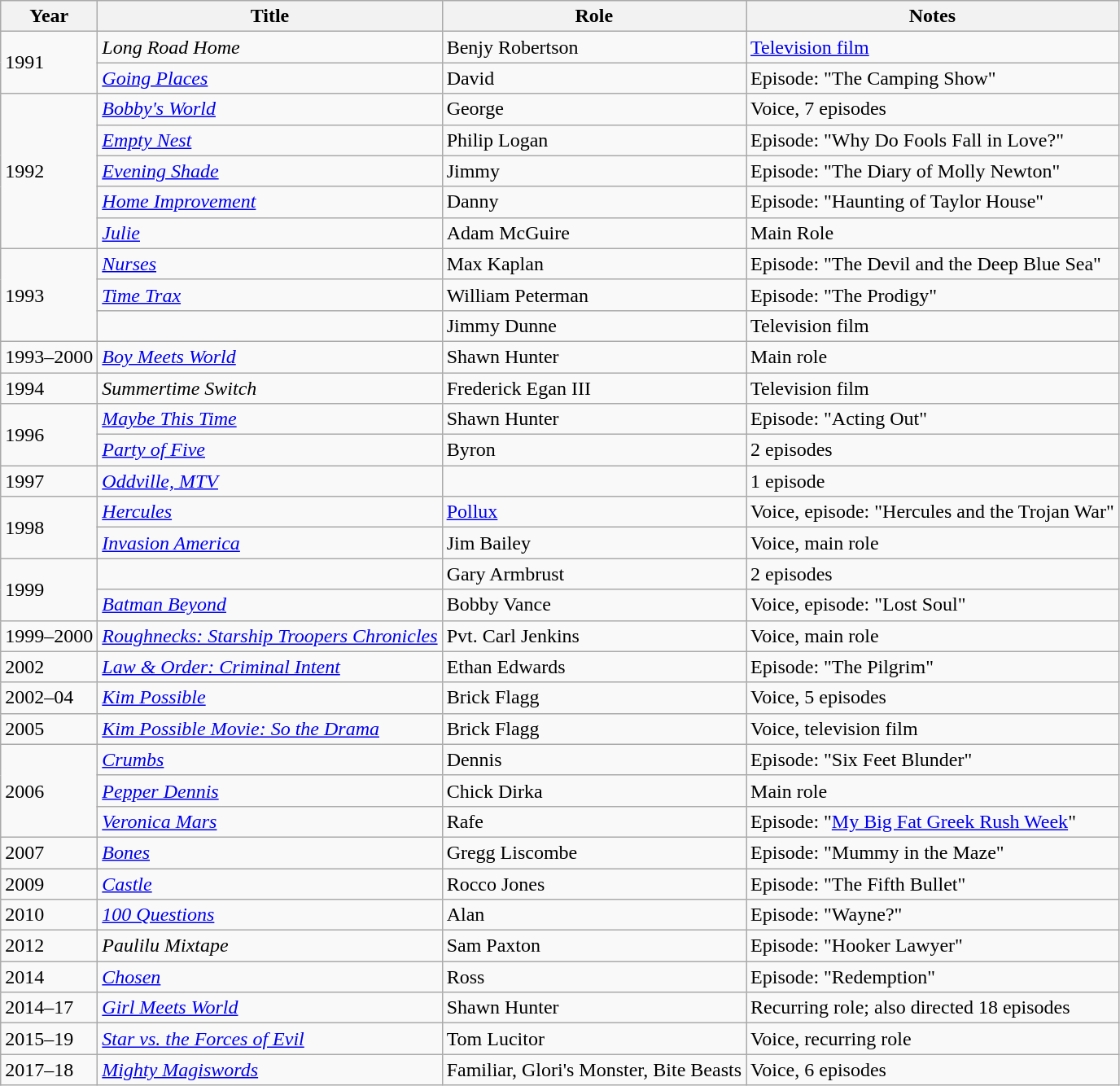<table class="wikitable sortable">
<tr>
<th>Year</th>
<th>Title</th>
<th>Role</th>
<th class="unsortable">Notes</th>
</tr>
<tr>
<td rowspan="2">1991</td>
<td><em>Long Road Home</em></td>
<td>Benjy Robertson</td>
<td><a href='#'>Television film</a></td>
</tr>
<tr>
<td><em><a href='#'>Going Places</a></em></td>
<td>David</td>
<td>Episode: "The Camping Show"</td>
</tr>
<tr>
<td rowspan="5">1992</td>
<td><em><a href='#'>Bobby's World</a></em></td>
<td>George</td>
<td>Voice, 7 episodes</td>
</tr>
<tr>
<td><em><a href='#'>Empty Nest</a></em></td>
<td>Philip Logan</td>
<td>Episode: "Why Do Fools Fall in Love?"</td>
</tr>
<tr>
<td><em><a href='#'>Evening Shade</a></em></td>
<td>Jimmy</td>
<td>Episode: "The Diary of Molly Newton"</td>
</tr>
<tr>
<td><em><a href='#'>Home Improvement</a></em></td>
<td>Danny</td>
<td>Episode: "Haunting of Taylor House"</td>
</tr>
<tr>
<td><em><a href='#'>Julie</a></em></td>
<td>Adam McGuire</td>
<td>Main Role</td>
</tr>
<tr>
<td rowspan="3">1993</td>
<td><em><a href='#'>Nurses</a></em></td>
<td>Max Kaplan</td>
<td>Episode: "The Devil and the Deep Blue Sea"</td>
</tr>
<tr>
<td><em><a href='#'>Time Trax</a></em></td>
<td>William Peterman</td>
<td>Episode: "The Prodigy"</td>
</tr>
<tr>
<td><em></em></td>
<td>Jimmy Dunne</td>
<td>Television film</td>
</tr>
<tr>
<td>1993–2000</td>
<td><em><a href='#'>Boy Meets World</a></em></td>
<td>Shawn Hunter</td>
<td>Main role</td>
</tr>
<tr>
<td>1994</td>
<td><em>Summertime Switch</em></td>
<td>Frederick Egan III</td>
<td>Television film</td>
</tr>
<tr>
<td rowspan="2">1996</td>
<td><em><a href='#'>Maybe This Time</a></em></td>
<td>Shawn Hunter</td>
<td>Episode: "Acting Out"</td>
</tr>
<tr>
<td><em><a href='#'>Party of Five</a></em></td>
<td>Byron</td>
<td>2 episodes</td>
</tr>
<tr>
<td>1997</td>
<td><em><a href='#'>Oddville, MTV</a></em></td>
<td></td>
<td>1 episode</td>
</tr>
<tr>
<td rowspan="2">1998</td>
<td><em><a href='#'>Hercules</a></em></td>
<td><a href='#'>Pollux</a></td>
<td>Voice, episode: "Hercules and the Trojan War"</td>
</tr>
<tr>
<td><em><a href='#'>Invasion America</a></em></td>
<td>Jim Bailey</td>
<td>Voice, main role</td>
</tr>
<tr>
<td rowspan="2">1999</td>
<td><em></em></td>
<td>Gary Armbrust</td>
<td>2 episodes</td>
</tr>
<tr>
<td><em><a href='#'>Batman Beyond</a></em></td>
<td>Bobby Vance</td>
<td>Voice, episode: "Lost Soul"</td>
</tr>
<tr>
<td>1999–2000</td>
<td><em><a href='#'>Roughnecks: Starship Troopers Chronicles</a></em></td>
<td>Pvt. Carl Jenkins</td>
<td>Voice, main role</td>
</tr>
<tr>
<td>2002</td>
<td><em><a href='#'>Law & Order: Criminal Intent</a></em></td>
<td>Ethan Edwards</td>
<td>Episode: "The Pilgrim"</td>
</tr>
<tr>
<td>2002–04</td>
<td><em><a href='#'>Kim Possible</a></em></td>
<td>Brick Flagg</td>
<td>Voice, 5 episodes</td>
</tr>
<tr>
<td>2005</td>
<td><em><a href='#'>Kim Possible Movie: So the Drama</a></em></td>
<td>Brick Flagg</td>
<td>Voice, television film</td>
</tr>
<tr>
<td rowspan="3">2006</td>
<td><em><a href='#'>Crumbs</a></em></td>
<td>Dennis</td>
<td>Episode: "Six Feet Blunder"</td>
</tr>
<tr>
<td><em><a href='#'>Pepper Dennis</a></em></td>
<td>Chick Dirka</td>
<td>Main role</td>
</tr>
<tr>
<td><em><a href='#'>Veronica Mars</a></em></td>
<td>Rafe</td>
<td>Episode: "<a href='#'>My Big Fat Greek Rush Week</a>"</td>
</tr>
<tr>
<td>2007</td>
<td><em><a href='#'>Bones</a></em></td>
<td>Gregg Liscombe</td>
<td>Episode: "Mummy in the Maze"</td>
</tr>
<tr>
<td>2009</td>
<td><em><a href='#'>Castle</a></em></td>
<td>Rocco Jones</td>
<td>Episode: "The Fifth Bullet"</td>
</tr>
<tr>
<td>2010</td>
<td><em><a href='#'>100 Questions</a></em></td>
<td>Alan</td>
<td>Episode: "Wayne?"</td>
</tr>
<tr>
<td>2012</td>
<td><em>Paulilu Mixtape</em></td>
<td>Sam Paxton</td>
<td>Episode: "Hooker Lawyer"</td>
</tr>
<tr>
<td>2014</td>
<td><em><a href='#'>Chosen</a></em></td>
<td>Ross</td>
<td>Episode: "Redemption"</td>
</tr>
<tr>
<td>2014–17</td>
<td><em><a href='#'>Girl Meets World</a></em></td>
<td>Shawn Hunter</td>
<td>Recurring role; also directed 18 episodes</td>
</tr>
<tr>
<td>2015–19</td>
<td><em><a href='#'>Star vs. the Forces of Evil</a></em></td>
<td>Tom Lucitor</td>
<td>Voice, recurring role</td>
</tr>
<tr>
<td>2017–18</td>
<td><em><a href='#'>Mighty Magiswords</a></em></td>
<td>Familiar, Glori's Monster, Bite Beasts</td>
<td>Voice, 6 episodes</td>
</tr>
</table>
